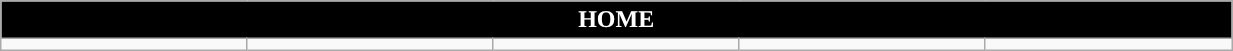<table class="wikitable collapsible collapsed" style="width:65%">
<tr>
<th colspan=16 ! style="color:#FFFFFF; background:#000000">HOME</th>
</tr>
<tr>
<td></td>
<td></td>
<td></td>
<td></td>
<td></td>
</tr>
</table>
